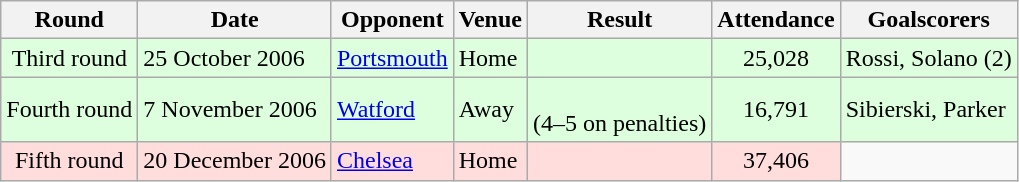<table Class="wikitable">
<tr>
<th>Round</th>
<th>Date</th>
<th>Opponent</th>
<th>Venue</th>
<th>Result</th>
<th>Attendance</th>
<th>Goalscorers</th>
</tr>
<tr style="background:#dfd;">
<td style="text-align:center;">Third round</td>
<td>25 October 2006</td>
<td><a href='#'>Portsmouth</a></td>
<td>Home</td>
<td></td>
<td style="text-align:center;">25,028</td>
<td>Rossi, Solano (2)</td>
</tr>
<tr style="background:#dfd;">
<td style="text-align:center;">Fourth round</td>
<td>7 November 2006</td>
<td><a href='#'>Watford</a></td>
<td>Away</td>
<td><br>(4–5 on penalties)</td>
<td style="text-align:center;">16,791</td>
<td>Sibierski, Parker</td>
</tr>
<tr style="background:#fdd;">
<td style="text-align:center;">Fifth round</td>
<td>20 December 2006</td>
<td><a href='#'>Chelsea</a></td>
<td>Home</td>
<td></td>
<td style="text-align:center;">37,406</td>
</tr>
</table>
